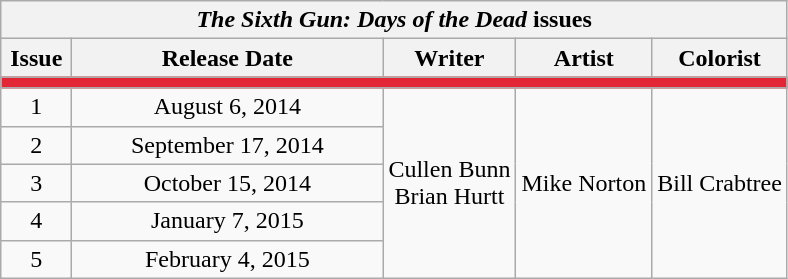<table class="wikitable mw-collapsible mw-collapsed" style="text-align: center">
<tr>
<th colspan=5><em>The Sixth Gun: Days of the Dead</em> issues</th>
</tr>
<tr>
<th width="40px">Issue</th>
<th width="200px">Release Date</th>
<th>Writer</th>
<th>Artist</th>
<th>Colorist</th>
</tr>
<tr>
<td colspan=5 style=background:#e32636;></td>
</tr>
<tr>
<td>1</td>
<td>August 6, 2014</td>
<td rowspan=5>Cullen Bunn<br>Brian Hurtt</td>
<td rowspan=5>Mike Norton</td>
<td rowspan=5>Bill Crabtree</td>
</tr>
<tr>
<td>2</td>
<td>September 17, 2014</td>
</tr>
<tr>
<td>3</td>
<td>October 15, 2014</td>
</tr>
<tr>
<td>4</td>
<td>January 7, 2015</td>
</tr>
<tr>
<td>5</td>
<td>February 4, 2015</td>
</tr>
</table>
